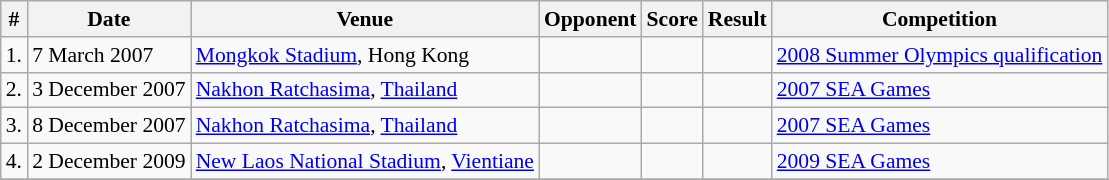<table class="wikitable" style="font-size:90%; text-align:left;">
<tr>
<th>#</th>
<th>Date</th>
<th>Venue</th>
<th>Opponent</th>
<th>Score</th>
<th>Result</th>
<th>Competition</th>
</tr>
<tr>
<td>1.</td>
<td>7 March 2007</td>
<td><a href='#'>Mongkok Stadium</a>, Hong Kong</td>
<td></td>
<td></td>
<td></td>
<td><a href='#'>2008 Summer Olympics qualification</a></td>
</tr>
<tr>
<td>2.</td>
<td>3 December 2007</td>
<td><a href='#'>Nakhon Ratchasima</a>, <a href='#'>Thailand</a></td>
<td></td>
<td></td>
<td></td>
<td><a href='#'>2007 SEA Games</a></td>
</tr>
<tr>
<td>3.</td>
<td>8 December 2007</td>
<td><a href='#'>Nakhon Ratchasima</a>, <a href='#'>Thailand</a></td>
<td></td>
<td></td>
<td></td>
<td><a href='#'>2007 SEA Games</a></td>
</tr>
<tr>
<td>4.</td>
<td>2 December 2009</td>
<td><a href='#'>New Laos National Stadium</a>, <a href='#'>Vientiane</a></td>
<td></td>
<td></td>
<td></td>
<td><a href='#'>2009 SEA Games</a></td>
</tr>
<tr>
</tr>
</table>
